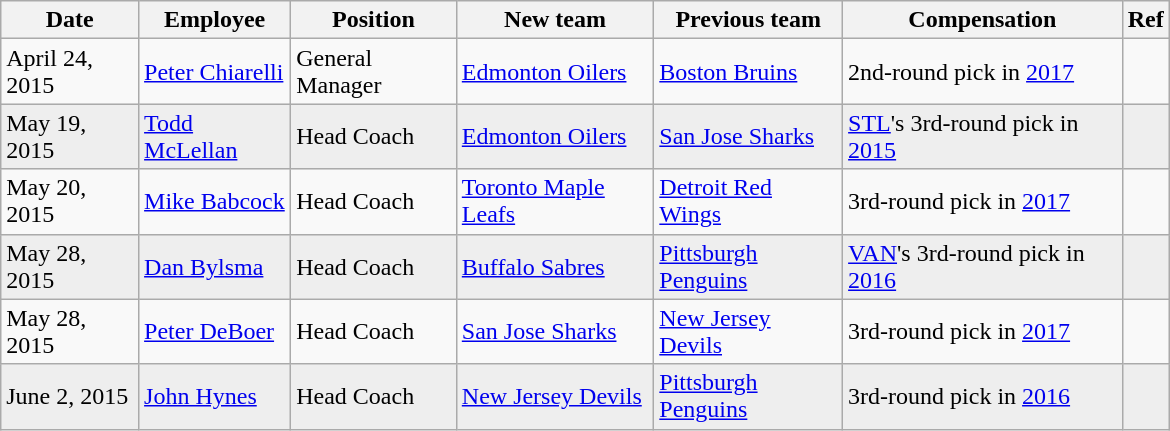<table class="wikitable sortable" style="border:1px solid #999999; width:780px;">
<tr>
<th>Date</th>
<th>Employee</th>
<th>Position</th>
<th>New team</th>
<th>Previous team</th>
<th>Compensation</th>
<th>Ref</th>
</tr>
<tr>
<td>April 24, 2015</td>
<td><a href='#'>Peter Chiarelli</a></td>
<td>General Manager</td>
<td><a href='#'>Edmonton Oilers</a></td>
<td><a href='#'>Boston Bruins</a></td>
<td>2nd-round pick in <a href='#'>2017</a></td>
<td></td>
</tr>
<tr bgcolor="eeeeee">
<td>May 19, 2015</td>
<td><a href='#'>Todd McLellan</a></td>
<td>Head Coach</td>
<td><a href='#'>Edmonton Oilers</a></td>
<td><a href='#'>San Jose Sharks</a></td>
<td><a href='#'>STL</a>'s 3rd-round pick in <a href='#'>2015</a></td>
<td></td>
</tr>
<tr>
<td>May 20, 2015</td>
<td><a href='#'>Mike Babcock</a></td>
<td>Head Coach</td>
<td><a href='#'>Toronto Maple Leafs</a></td>
<td><a href='#'>Detroit Red Wings</a></td>
<td>3rd-round pick in <a href='#'>2017</a></td>
<td></td>
</tr>
<tr bgcolor="eeeeee">
<td>May 28, 2015</td>
<td><a href='#'>Dan Bylsma</a></td>
<td>Head Coach</td>
<td><a href='#'>Buffalo Sabres</a></td>
<td><a href='#'>Pittsburgh Penguins</a></td>
<td><a href='#'>VAN</a>'s 3rd-round pick in <a href='#'>2016</a></td>
<td></td>
</tr>
<tr>
<td>May 28, 2015</td>
<td><a href='#'>Peter DeBoer</a></td>
<td>Head Coach</td>
<td><a href='#'>San Jose Sharks</a></td>
<td><a href='#'>New Jersey Devils</a></td>
<td>3rd-round pick in <a href='#'>2017</a></td>
<td></td>
</tr>
<tr bgcolor="eeeeee">
<td>June 2, 2015</td>
<td><a href='#'>John Hynes</a></td>
<td>Head Coach</td>
<td><a href='#'>New Jersey Devils</a></td>
<td><a href='#'>Pittsburgh Penguins</a></td>
<td>3rd-round pick in <a href='#'>2016</a></td>
<td></td>
</tr>
</table>
